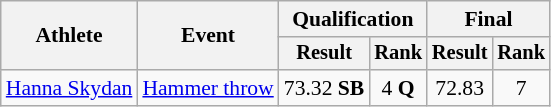<table class=wikitable style=font-size:90%>
<tr>
<th rowspan=2>Athlete</th>
<th rowspan=2>Event</th>
<th colspan=2>Qualification</th>
<th colspan=2>Final</th>
</tr>
<tr style=font-size:95%>
<th>Result</th>
<th>Rank</th>
<th>Result</th>
<th>Rank</th>
</tr>
<tr align=center>
<td align=left><a href='#'>Hanna Skydan</a></td>
<td align=left><a href='#'>Hammer throw</a></td>
<td>73.32 <strong>SB</strong></td>
<td>4 <strong>Q</strong></td>
<td>72.83</td>
<td>7</td>
</tr>
</table>
